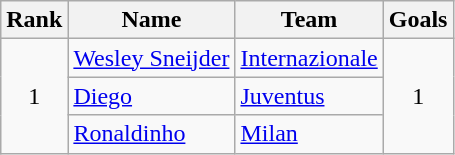<table class="wikitable" style="text-align: center;">
<tr>
<th>Rank</th>
<th>Name</th>
<th>Team</th>
<th>Goals</th>
</tr>
<tr>
<td rowspan=3>1</td>
<td align="left"> <a href='#'>Wesley Sneijder</a></td>
<td align="left"> <a href='#'>Internazionale</a></td>
<td rowspan="3">1</td>
</tr>
<tr>
<td align="left"> <a href='#'>Diego</a></td>
<td align="left"> <a href='#'>Juventus</a></td>
</tr>
<tr>
<td align="left"> <a href='#'>Ronaldinho</a></td>
<td align="left"> <a href='#'>Milan</a></td>
</tr>
</table>
